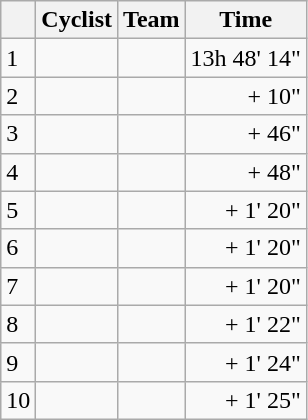<table class="wikitable">
<tr>
<th></th>
<th>Cyclist</th>
<th>Team</th>
<th>Time</th>
</tr>
<tr>
<td>1</td>
<td></td>
<td></td>
<td align="right">13h 48' 14"</td>
</tr>
<tr>
<td>2</td>
<td></td>
<td></td>
<td align="right">+ 10"</td>
</tr>
<tr>
<td>3</td>
<td></td>
<td></td>
<td align="right">+ 46"</td>
</tr>
<tr>
<td>4</td>
<td></td>
<td></td>
<td align="right">+ 48"</td>
</tr>
<tr>
<td>5</td>
<td></td>
<td></td>
<td align="right">+ 1' 20"</td>
</tr>
<tr>
<td>6</td>
<td></td>
<td></td>
<td align="right">+ 1' 20"</td>
</tr>
<tr>
<td>7</td>
<td></td>
<td></td>
<td align="right">+ 1' 20"</td>
</tr>
<tr>
<td>8</td>
<td></td>
<td></td>
<td align="right">+ 1' 22"</td>
</tr>
<tr>
<td>9</td>
<td></td>
<td></td>
<td align="right">+ 1' 24"</td>
</tr>
<tr>
<td>10</td>
<td></td>
<td></td>
<td align="right">+ 1' 25"</td>
</tr>
</table>
